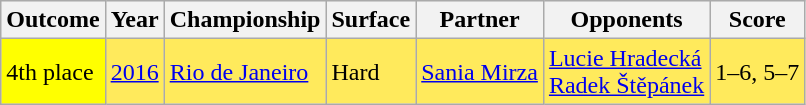<table class="sortable wikitable">
<tr style="background: #eee;">
<th>Outcome</th>
<th>Year</th>
<th>Championship</th>
<th>Surface</th>
<th>Partner</th>
<th>Opponents</th>
<th class="unsortable">Score</th>
</tr>
<tr bgcolor=FFEA5C>
<td style="background:yellow;">4th place</td>
<td><a href='#'>2016</a></td>
<td><a href='#'>Rio de Janeiro</a></td>
<td>Hard</td>
<td> <a href='#'>Sania Mirza</a></td>
<td> <a href='#'>Lucie Hradecká</a><br> <a href='#'>Radek Štěpánek</a></td>
<td>1–6, 5–7</td>
</tr>
</table>
